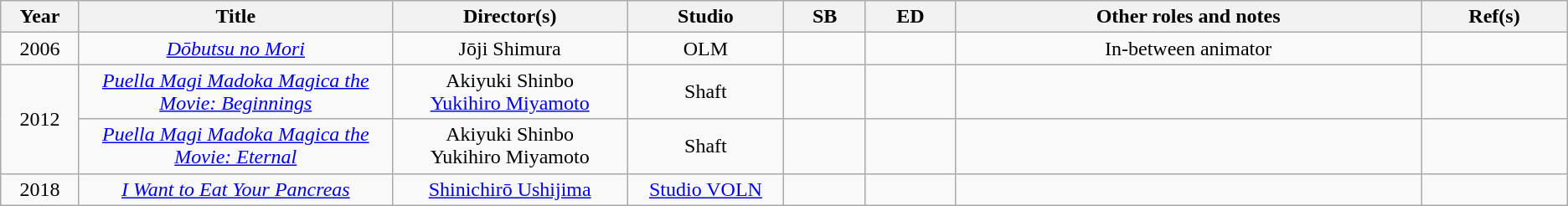<table class="wikitable sortable" style="text-align:center; margin=auto; ">
<tr>
<th scope="col" width=5%>Year</th>
<th scope="col" width=20%>Title</th>
<th scope="col" width=15%>Director(s)</th>
<th scope="col" width=10%>Studio</th>
<th scope="col" class="unsortable">SB</th>
<th scope="col" class="unsortable">ED</th>
<th scope="col" class="unsortable">Other roles and notes</th>
<th scope="col" class="unsortable">Ref(s)</th>
</tr>
<tr>
<td>2006</td>
<td><em><a href='#'>Dōbutsu no Mori</a></em></td>
<td>Jōji Shimura</td>
<td>OLM</td>
<td></td>
<td></td>
<td>In-between animator</td>
<td></td>
</tr>
<tr>
<td rowspan="2">2012</td>
<td><em><a href='#'>Puella Magi Madoka Magica the Movie: Beginnings</a></em></td>
<td>Akiyuki Shinbo <br><a href='#'>Yukihiro Miyamoto</a></td>
<td>Shaft</td>
<td></td>
<td></td>
<td></td>
<td></td>
</tr>
<tr>
<td><em><a href='#'>Puella Magi Madoka Magica the Movie: Eternal</a></em></td>
<td>Akiyuki Shinbo <br>Yukihiro Miyamoto</td>
<td>Shaft</td>
<td></td>
<td></td>
<td></td>
<td></td>
</tr>
<tr>
<td>2018</td>
<td><em><a href='#'>I Want to Eat Your Pancreas</a></em></td>
<td><a href='#'>Shinichirō Ushijima</a></td>
<td><a href='#'>Studio VOLN</a></td>
<td></td>
<td></td>
<td></td>
<td></td>
</tr>
</table>
